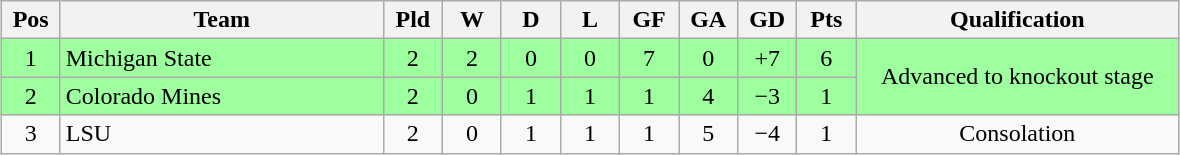<table class="wikitable" style="text-align:center; margin: 1em auto">
<tr>
<th style="width:2em">Pos</th>
<th style="width:13em">Team</th>
<th style="width:2em">Pld</th>
<th style="width:2em">W</th>
<th style="width:2em">D</th>
<th style="width:2em">L</th>
<th style="width:2em">GF</th>
<th style="width:2em">GA</th>
<th style="width:2em">GD</th>
<th style="width:2em">Pts</th>
<th style="width:13em">Qualification</th>
</tr>
<tr bgcolor="#9eff9e">
<td>1</td>
<td style="text-align:left">Michigan State</td>
<td>2</td>
<td>2</td>
<td>0</td>
<td>0</td>
<td>7</td>
<td>0</td>
<td>+7</td>
<td>6</td>
<td rowspan="2">Advanced to knockout stage</td>
</tr>
<tr bgcolor="#9eff9e">
<td>2</td>
<td style="text-align:left">Colorado Mines</td>
<td>2</td>
<td>0</td>
<td>1</td>
<td>1</td>
<td>1</td>
<td>4</td>
<td>−3</td>
<td>1</td>
</tr>
<tr>
<td>3</td>
<td style="text-align:left">LSU</td>
<td>2</td>
<td>0</td>
<td>1</td>
<td>1</td>
<td>1</td>
<td>5</td>
<td>−4</td>
<td>1</td>
<td>Consolation</td>
</tr>
</table>
